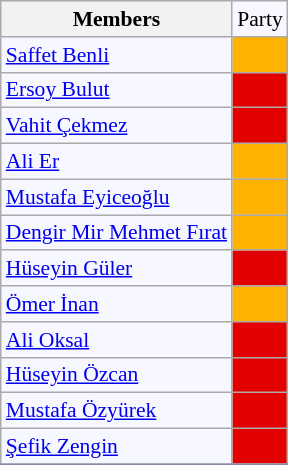<table class=wikitable style="border:1px solid #8888aa; background-color:#f7f8ff; padding:0px; font-size:90%;">
<tr>
<th>Members</th>
<td>Party</td>
</tr>
<tr>
<td><a href='#'>Saffet Benli</a></td>
<td style="background: #ffb300"></td>
</tr>
<tr>
<td><a href='#'>Ersoy Bulut</a></td>
<td style="background: #e30000"></td>
</tr>
<tr>
<td><a href='#'>Vahit Çekmez</a></td>
<td style="background: #e30000"></td>
</tr>
<tr>
<td><a href='#'>Ali Er</a></td>
<td style="background: #ffb300"></td>
</tr>
<tr>
<td><a href='#'>Mustafa Eyiceoğlu</a></td>
<td style="background: #ffb300"></td>
</tr>
<tr>
<td><a href='#'>Dengir Mir Mehmet Fırat</a></td>
<td style="background: #ffb300"></td>
</tr>
<tr>
<td><a href='#'>Hüseyin Güler</a></td>
<td style="background: #e30000"></td>
</tr>
<tr>
<td><a href='#'>Ömer İnan</a></td>
<td style="background: #ffb300"></td>
</tr>
<tr>
<td><a href='#'>Ali Oksal</a></td>
<td style="background: #e30000"></td>
</tr>
<tr>
<td><a href='#'>Hüseyin Özcan</a></td>
<td style="background: #e30000"></td>
</tr>
<tr>
<td><a href='#'>Mustafa Özyürek</a></td>
<td style="background: #e30000"></td>
</tr>
<tr>
<td><a href='#'>Şefik Zengin</a></td>
<td style="background: #e30000"></td>
</tr>
<tr>
</tr>
</table>
